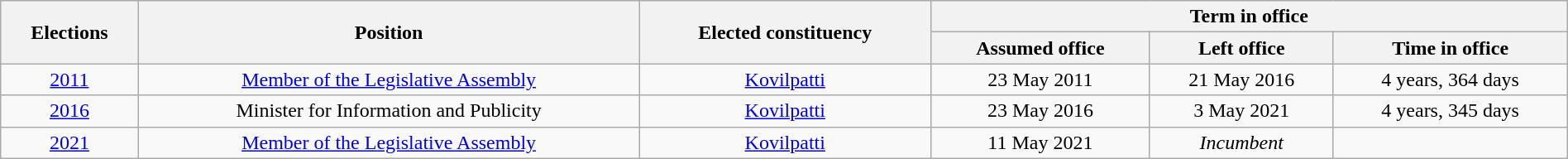<table class="wikitable sortable" style="width:100%; text-align:center">
<tr>
<th rowspan=2>Elections</th>
<th rowspan=2>Position</th>
<th rowspan=2>Elected constituency</th>
<th colspan=3>Term in office</th>
</tr>
<tr>
<th>Assumed office</th>
<th>Left office</th>
<th>Time in office</th>
</tr>
<tr>
<td><a href='#'>2011</a></td>
<td><a href='#'>Member of the Legislative Assembly</a></td>
<td><a href='#'>Kovilpatti</a></td>
<td>23 May 2011</td>
<td>21 May 2016</td>
<td>4 years, 364 days</td>
</tr>
<tr>
<td><a href='#'>2016</a></td>
<td>Minister for Information and Publicity</td>
<td><a href='#'>Kovilpatti</a></td>
<td>23 May 2016</td>
<td>3 May 2021</td>
<td>4 years, 345 days</td>
</tr>
<tr>
<td><a href='#'>2021</a></td>
<td><a href='#'>Member of the Legislative Assembly</a></td>
<td><a href='#'>Kovilpatti</a></td>
<td>11 May 2021</td>
<td><em>Incumbent</em></td>
<td></td>
</tr>
</table>
